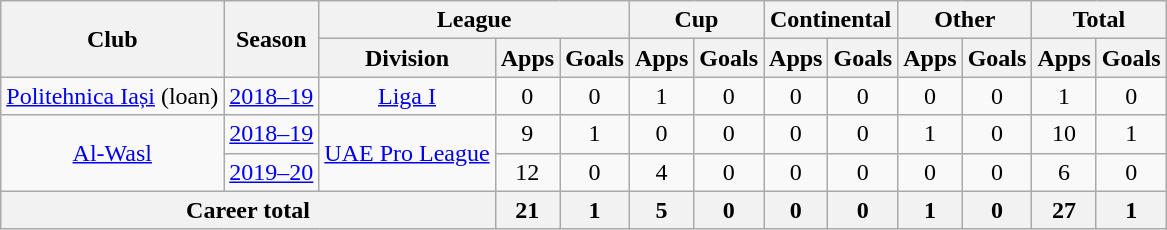<table class="wikitable" style="text-align: center">
<tr>
<th rowspan="2">Club</th>
<th rowspan="2">Season</th>
<th colspan="3">League</th>
<th colspan="2">Cup</th>
<th colspan="2">Continental</th>
<th colspan="2">Other</th>
<th colspan="2">Total</th>
</tr>
<tr>
<th>Division</th>
<th>Apps</th>
<th>Goals</th>
<th>Apps</th>
<th>Goals</th>
<th>Apps</th>
<th>Goals</th>
<th>Apps</th>
<th>Goals</th>
<th>Apps</th>
<th>Goals</th>
</tr>
<tr>
<td><a href='#'>Politehnica Iași</a> (loan)</td>
<td><a href='#'>2018–19</a></td>
<td><a href='#'>Liga I</a></td>
<td>0</td>
<td>0</td>
<td>1</td>
<td>0</td>
<td>0</td>
<td>0</td>
<td>0</td>
<td>0</td>
<td>1</td>
<td>0</td>
</tr>
<tr>
<td rowspan="2"><a href='#'>Al-Wasl</a></td>
<td><a href='#'>2018–19</a></td>
<td rowspan="2"><a href='#'>UAE Pro League</a></td>
<td>9</td>
<td>1</td>
<td>0</td>
<td>0</td>
<td>0</td>
<td>0</td>
<td>1</td>
<td>0</td>
<td>10</td>
<td>1</td>
</tr>
<tr>
<td><a href='#'>2019–20</a></td>
<td>12</td>
<td>0</td>
<td>4</td>
<td>0</td>
<td>0</td>
<td>0</td>
<td>0</td>
<td>0</td>
<td>6</td>
<td>0</td>
</tr>
<tr>
<th colspan="3"><strong>Career total</strong></th>
<th>21</th>
<th>1</th>
<th>5</th>
<th>0</th>
<th>0</th>
<th>0</th>
<th>1</th>
<th>0</th>
<th>27</th>
<th>1</th>
</tr>
</table>
